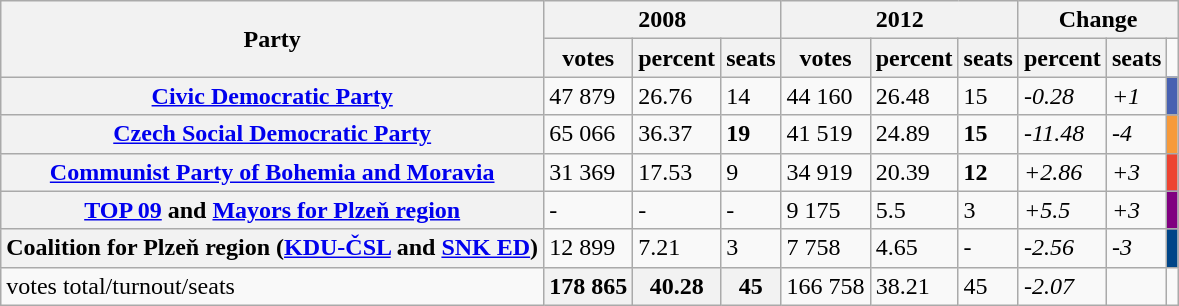<table class="wikitable">
<tr>
<th rowspan=2>Party</th>
<th colspan=3>2008</th>
<th colspan=3>2012</th>
<th colspan=3>Change</th>
</tr>
<tr>
<th>votes</th>
<th>percent</th>
<th>seats</th>
<th>votes</th>
<th>percent</th>
<th>seats</th>
<th>percent</th>
<th>seats</th>
<td></td>
</tr>
<tr>
<th><a href='#'>Civic Democratic Party</a></th>
<td>47 879</td>
<td>26.76</td>
<td>14</td>
<td>44 160</td>
<td>26.48</td>
<td>15</td>
<td><em>-0.28</em></td>
<td><em>+1</em></td>
<td style="background:#4761b1;"></td>
</tr>
<tr>
<th><a href='#'>Czech Social Democratic Party</a></th>
<td>65 066</td>
<td>36.37</td>
<td><strong>19</strong></td>
<td>41 519</td>
<td>24.89</td>
<td><strong>15</strong></td>
<td><em>-11.48</em></td>
<td><em>-4</em></td>
<td style="background:#f79a3a;"></td>
</tr>
<tr>
<th><a href='#'>Communist Party of Bohemia and Moravia</a></th>
<td>31 369</td>
<td>17.53</td>
<td>9</td>
<td>34 919</td>
<td>20.39</td>
<td><strong>12</strong></td>
<td><em>+2.86</em></td>
<td><em>+3</em></td>
<td style="background:#ed4431;"></td>
</tr>
<tr>
<th><a href='#'>TOP 09</a> and <a href='#'>Mayors for Plzeň region</a></th>
<td>-</td>
<td>-</td>
<td>-</td>
<td>9 175</td>
<td>5.5</td>
<td>3</td>
<td><em>+5.5</em></td>
<td><em>+3</em></td>
<td style="background:purple;"></td>
</tr>
<tr>
<th>Coalition for Plzeň region (<a href='#'>KDU-ČSL</a> and <a href='#'>SNK ED</a>)</th>
<td>12 899</td>
<td>7.21</td>
<td>3</td>
<td>7 758</td>
<td>4.65</td>
<td>-</td>
<td><em>-2.56</em></td>
<td><em>-3</em></td>
<td style="background:#004588;"></td>
</tr>
<tr>
<td>votes total/turnout/seats</td>
<th>178 865</th>
<th>40.28</th>
<th>45</th>
<td>166 758</td>
<td>38.21</td>
<td>45</td>
<td><em>-2.07</em></td>
<td></td>
</tr>
</table>
